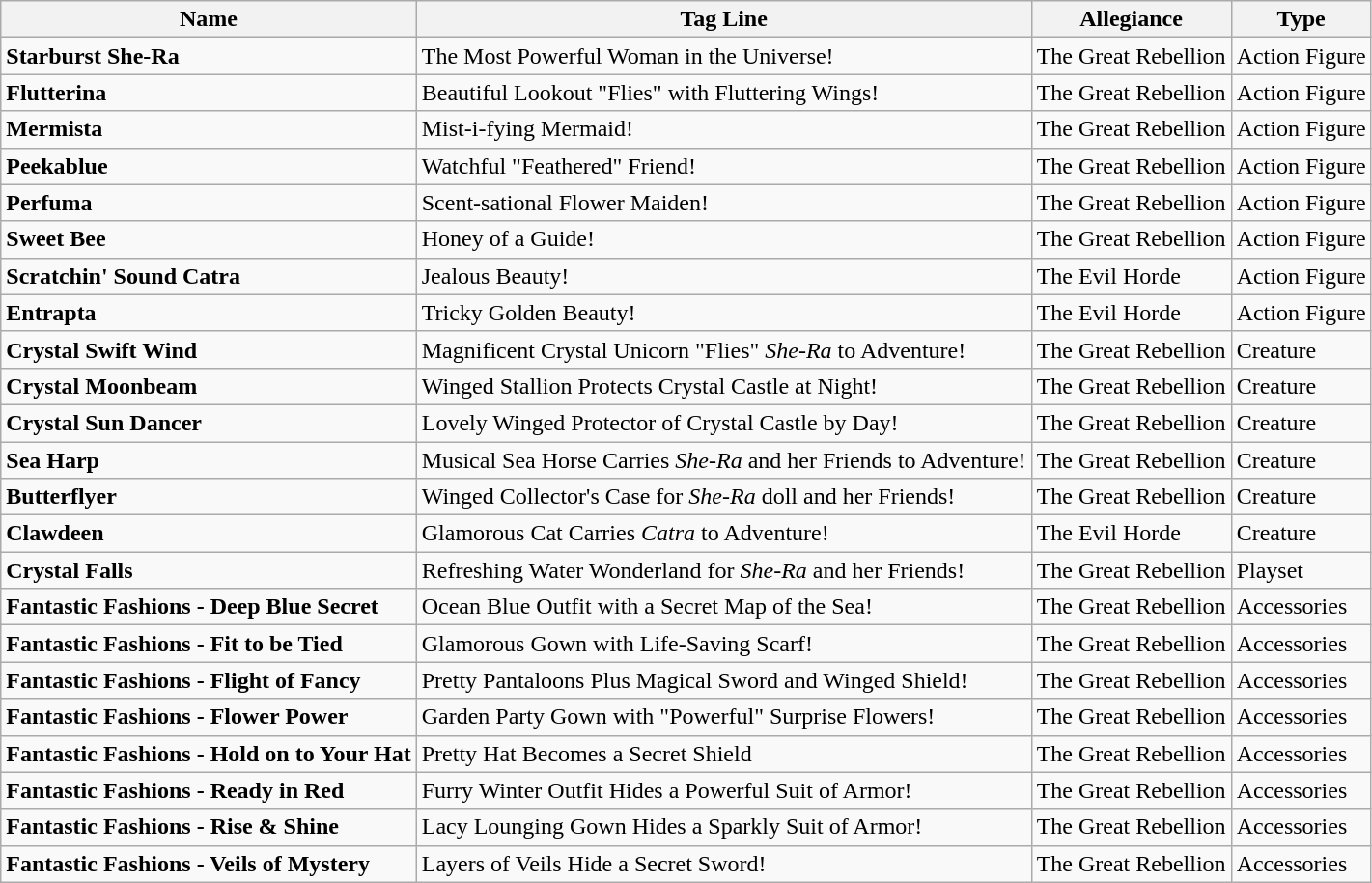<table class="wikitable">
<tr>
<th>Name</th>
<th>Tag Line</th>
<th>Allegiance</th>
<th>Type</th>
</tr>
<tr>
<td><strong>Starburst She-Ra</strong></td>
<td>The Most Powerful Woman in the Universe!</td>
<td>The Great Rebellion</td>
<td>Action Figure</td>
</tr>
<tr>
<td><strong>Flutterina</strong></td>
<td>Beautiful Lookout "Flies" with Fluttering Wings!</td>
<td>The Great Rebellion</td>
<td>Action Figure</td>
</tr>
<tr>
<td><strong>Mermista</strong></td>
<td>Mist-i-fying Mermaid!</td>
<td>The Great Rebellion</td>
<td>Action Figure</td>
</tr>
<tr>
<td><strong>Peekablue</strong></td>
<td>Watchful "Feathered" Friend!</td>
<td>The Great Rebellion</td>
<td>Action Figure</td>
</tr>
<tr>
<td><strong>Perfuma</strong></td>
<td>Scent-sational Flower Maiden!</td>
<td>The Great Rebellion</td>
<td>Action Figure</td>
</tr>
<tr>
<td><strong>Sweet Bee</strong></td>
<td>Honey of a Guide!</td>
<td>The Great Rebellion</td>
<td>Action Figure</td>
</tr>
<tr>
<td><strong>Scratchin' Sound Catra</strong></td>
<td>Jealous Beauty!</td>
<td>The Evil Horde</td>
<td>Action Figure</td>
</tr>
<tr>
<td><strong>Entrapta</strong></td>
<td>Tricky Golden Beauty!</td>
<td>The Evil Horde</td>
<td>Action Figure</td>
</tr>
<tr>
<td><strong>Crystal Swift Wind</strong></td>
<td>Magnificent Crystal Unicorn "Flies" <em>She-Ra</em> to Adventure!</td>
<td>The Great Rebellion</td>
<td>Creature</td>
</tr>
<tr>
<td><strong>Crystal Moonbeam</strong></td>
<td>Winged Stallion Protects Crystal Castle at Night!</td>
<td>The Great Rebellion</td>
<td>Creature</td>
</tr>
<tr>
<td><strong>Crystal Sun Dancer</strong></td>
<td>Lovely Winged Protector of Crystal Castle by Day!</td>
<td>The Great Rebellion</td>
<td>Creature</td>
</tr>
<tr>
<td><strong>Sea Harp</strong></td>
<td>Musical Sea Horse Carries <em>She-Ra</em> and her Friends to Adventure!</td>
<td>The Great Rebellion</td>
<td>Creature</td>
</tr>
<tr>
<td><strong>Butterflyer</strong></td>
<td>Winged Collector's Case for <em>She-Ra</em> doll and her Friends!</td>
<td>The Great Rebellion</td>
<td>Creature</td>
</tr>
<tr>
<td><strong>Clawdeen</strong></td>
<td>Glamorous Cat Carries <em>Catra</em> to Adventure!</td>
<td>The Evil Horde</td>
<td>Creature</td>
</tr>
<tr>
<td><strong>Crystal Falls</strong></td>
<td>Refreshing Water Wonderland for <em>She-Ra</em> and her Friends!</td>
<td>The Great Rebellion</td>
<td>Playset</td>
</tr>
<tr>
<td><strong>Fantastic Fashions - Deep Blue Secret</strong></td>
<td>Ocean Blue Outfit with a Secret Map of the Sea!</td>
<td>The Great Rebellion</td>
<td>Accessories</td>
</tr>
<tr>
<td><strong>Fantastic Fashions - Fit to be Tied</strong></td>
<td>Glamorous Gown with Life-Saving Scarf!</td>
<td>The Great Rebellion</td>
<td>Accessories</td>
</tr>
<tr>
<td><strong>Fantastic Fashions - Flight of Fancy</strong></td>
<td>Pretty Pantaloons Plus Magical Sword and Winged Shield!</td>
<td>The Great Rebellion</td>
<td>Accessories</td>
</tr>
<tr>
<td><strong>Fantastic Fashions - Flower Power</strong></td>
<td>Garden Party Gown with "Powerful" Surprise Flowers!</td>
<td>The Great Rebellion</td>
<td>Accessories</td>
</tr>
<tr>
<td><strong>Fantastic Fashions - Hold on to Your Hat</strong></td>
<td>Pretty Hat Becomes a Secret Shield</td>
<td>The Great Rebellion</td>
<td>Accessories</td>
</tr>
<tr>
<td><strong>Fantastic Fashions - Ready in Red</strong></td>
<td>Furry Winter Outfit Hides a Powerful Suit of Armor!</td>
<td>The Great Rebellion</td>
<td>Accessories</td>
</tr>
<tr>
<td><strong>Fantastic Fashions - Rise & Shine</strong></td>
<td>Lacy Lounging Gown Hides a Sparkly Suit of Armor!</td>
<td>The Great Rebellion</td>
<td>Accessories</td>
</tr>
<tr>
<td><strong>Fantastic Fashions - Veils of Mystery</strong></td>
<td>Layers of Veils Hide a Secret Sword!</td>
<td>The Great Rebellion</td>
<td>Accessories</td>
</tr>
</table>
